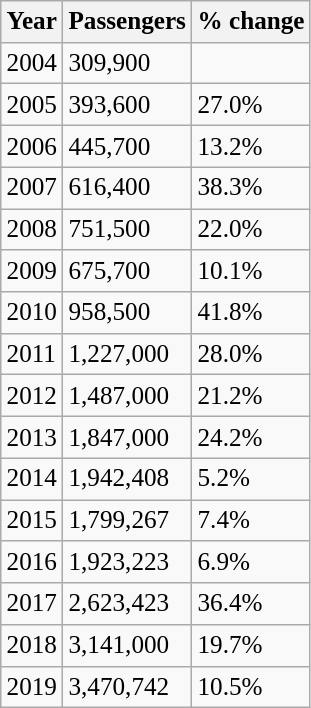<table class="wikitable" style="font-size: 105%">
<tr>
<th>Year</th>
<th>Passengers</th>
<th>% change</th>
</tr>
<tr>
<td>2004</td>
<td>309,900</td>
<td></td>
</tr>
<tr>
<td>2005</td>
<td>393,600</td>
<td> 27.0%</td>
</tr>
<tr>
<td>2006</td>
<td>445,700</td>
<td> 13.2%</td>
</tr>
<tr>
<td>2007</td>
<td>616,400</td>
<td> 38.3%</td>
</tr>
<tr>
<td>2008</td>
<td>751,500</td>
<td> 22.0%</td>
</tr>
<tr>
<td>2009</td>
<td>675,700</td>
<td> 10.1%</td>
</tr>
<tr>
<td>2010</td>
<td>958,500</td>
<td> 41.8%</td>
</tr>
<tr>
<td>2011</td>
<td>1,227,000</td>
<td> 28.0%</td>
</tr>
<tr>
<td>2012</td>
<td>1,487,000</td>
<td> 21.2%</td>
</tr>
<tr>
<td>2013</td>
<td>1,847,000</td>
<td> 24.2%</td>
</tr>
<tr>
<td>2014</td>
<td>1,942,408</td>
<td> 5.2%</td>
</tr>
<tr>
<td>2015</td>
<td>1,799,267</td>
<td> 7.4%</td>
</tr>
<tr>
<td>2016</td>
<td>1,923,223</td>
<td> 6.9%</td>
</tr>
<tr>
<td>2017</td>
<td>2,623,423</td>
<td> 36.4%</td>
</tr>
<tr>
<td>2018</td>
<td>3,141,000</td>
<td> 19.7%</td>
</tr>
<tr>
<td>2019</td>
<td>3,470,742</td>
<td> 10.5%</td>
</tr>
</table>
